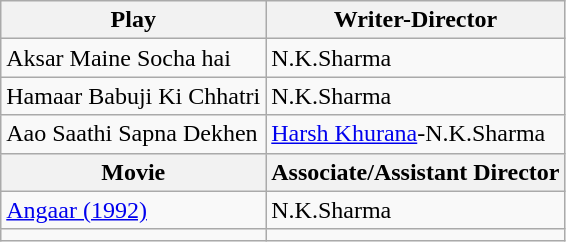<table class="wikitable">
<tr>
<th>Play</th>
<th>Writer-Director</th>
</tr>
<tr>
<td>Aksar Maine Socha hai</td>
<td>N.K.Sharma</td>
</tr>
<tr>
<td>Hamaar Babuji Ki Chhatri</td>
<td>N.K.Sharma</td>
</tr>
<tr>
<td>Aao Saathi Sapna Dekhen</td>
<td><a href='#'>Harsh Khurana</a>-N.K.Sharma</td>
</tr>
<tr>
<th>Movie</th>
<th>Associate/Assistant Director</th>
</tr>
<tr>
<td><a href='#'>Angaar (1992)</a></td>
<td>N.K.Sharma</td>
</tr>
<tr>
<td></td>
</tr>
</table>
